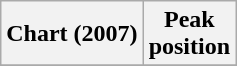<table class="wikitable plainrowheaders" style="text-align:center">
<tr>
<th>Chart (2007)</th>
<th>Peak<br>position</th>
</tr>
<tr>
</tr>
</table>
